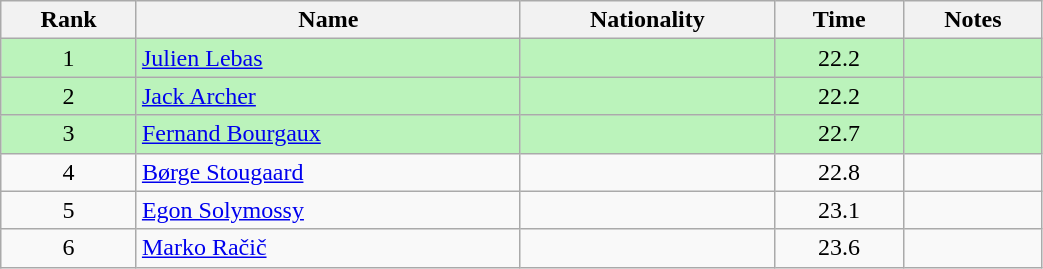<table class="wikitable sortable" style="text-align:center;width: 55%">
<tr>
<th>Rank</th>
<th>Name</th>
<th>Nationality</th>
<th>Time</th>
<th>Notes</th>
</tr>
<tr bgcolor=bbf3bb>
<td>1</td>
<td align=left><a href='#'>Julien Lebas</a></td>
<td align=left></td>
<td>22.2</td>
<td></td>
</tr>
<tr bgcolor=bbf3bb>
<td>2</td>
<td align=left><a href='#'>Jack Archer</a></td>
<td align=left></td>
<td>22.2</td>
<td></td>
</tr>
<tr bgcolor=bbf3bb>
<td>3</td>
<td align=left><a href='#'>Fernand Bourgaux</a></td>
<td align=left></td>
<td>22.7</td>
<td></td>
</tr>
<tr>
<td>4</td>
<td align=left><a href='#'>Børge Stougaard</a></td>
<td align=left></td>
<td>22.8</td>
<td></td>
</tr>
<tr>
<td>5</td>
<td align=left><a href='#'>Egon Solymossy</a></td>
<td align=left></td>
<td>23.1</td>
<td></td>
</tr>
<tr>
<td>6</td>
<td align=left><a href='#'>Marko Račič</a></td>
<td align=left></td>
<td>23.6</td>
<td></td>
</tr>
</table>
